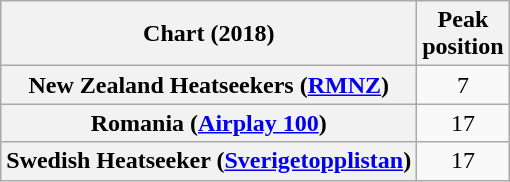<table class="wikitable sortable plainrowheaders" style="text-align:center">
<tr>
<th scope="col">Chart (2018)</th>
<th scope="col">Peak<br>position</th>
</tr>
<tr>
<th scope="row">New Zealand Heatseekers (<a href='#'>RMNZ</a>)</th>
<td>7</td>
</tr>
<tr>
<th scope="row">Romania (<a href='#'>Airplay 100</a>)</th>
<td>17</td>
</tr>
<tr>
<th scope="row">Swedish Heatseeker (<a href='#'>Sverigetopplistan</a>)</th>
<td>17</td>
</tr>
</table>
